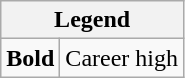<table class="wikitable">
<tr>
<th colspan="2">Legend</th>
</tr>
<tr>
<td><strong>Bold</strong></td>
<td>Career high</td>
</tr>
</table>
